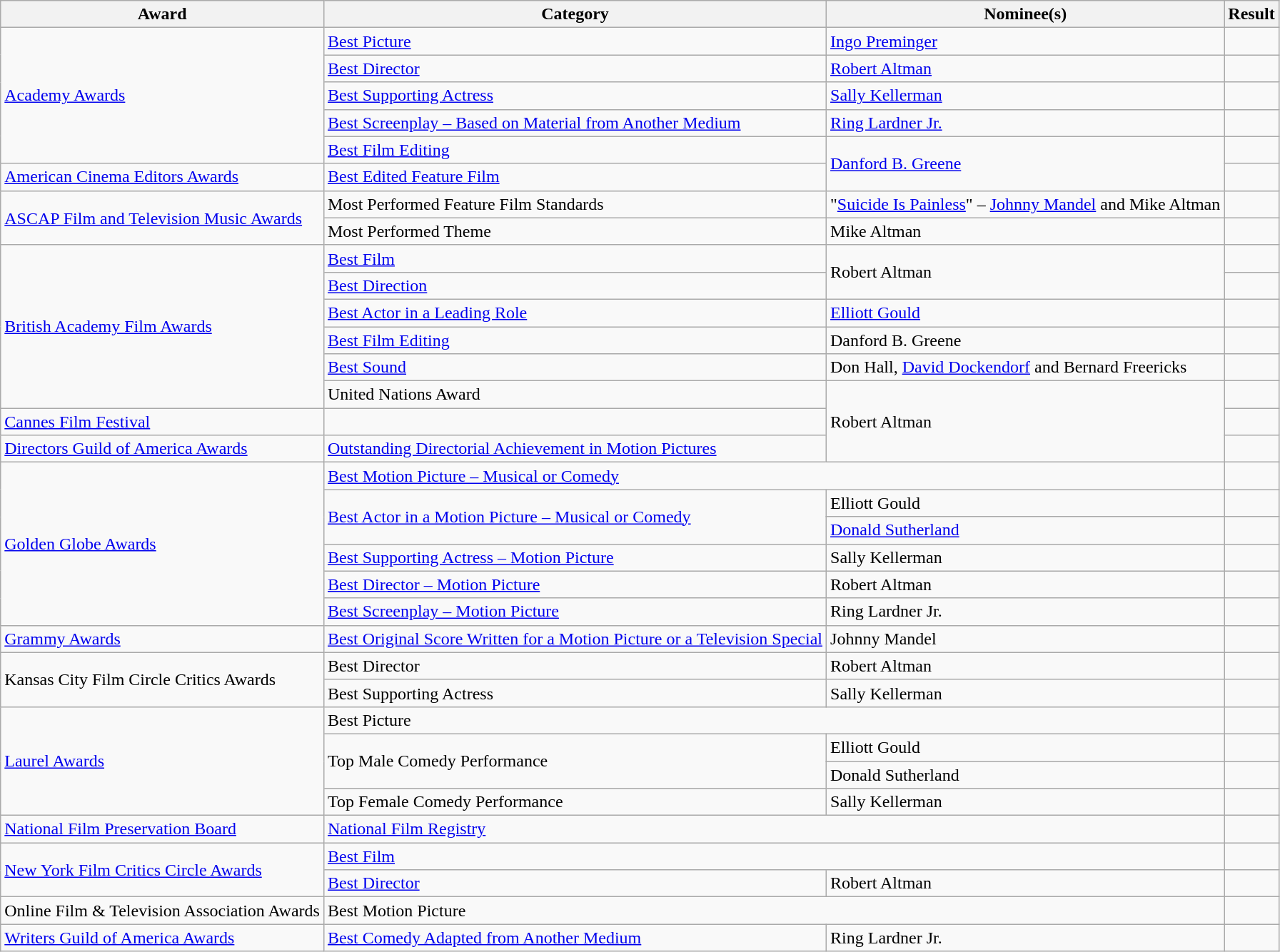<table class="wikitable plainrowheaders">
<tr>
<th>Award</th>
<th>Category</th>
<th>Nominee(s)</th>
<th>Result</th>
</tr>
<tr>
<td rowspan="5"><a href='#'>Academy Awards</a></td>
<td><a href='#'>Best Picture</a></td>
<td><a href='#'>Ingo Preminger</a></td>
<td></td>
</tr>
<tr>
<td><a href='#'>Best Director</a></td>
<td><a href='#'>Robert Altman</a></td>
<td></td>
</tr>
<tr>
<td><a href='#'>Best Supporting Actress</a></td>
<td><a href='#'>Sally Kellerman</a></td>
<td></td>
</tr>
<tr>
<td><a href='#'>Best Screenplay – Based on Material from Another Medium</a></td>
<td><a href='#'>Ring Lardner Jr.</a></td>
<td></td>
</tr>
<tr>
<td><a href='#'>Best Film Editing</a></td>
<td rowspan="2"><a href='#'>Danford B. Greene</a></td>
<td></td>
</tr>
<tr>
<td><a href='#'>American Cinema Editors Awards</a></td>
<td><a href='#'>Best Edited Feature Film</a></td>
<td></td>
</tr>
<tr>
<td rowspan="2"><a href='#'>ASCAP Film and Television Music Awards</a></td>
<td>Most Performed Feature Film Standards</td>
<td>"<a href='#'>Suicide Is Painless</a>" – <a href='#'>Johnny Mandel</a> and Mike Altman</td>
<td></td>
</tr>
<tr>
<td>Most Performed Theme</td>
<td>Mike Altman</td>
<td></td>
</tr>
<tr>
<td rowspan="6"><a href='#'>British Academy Film Awards</a></td>
<td><a href='#'>Best Film</a></td>
<td rowspan="2">Robert Altman</td>
<td></td>
</tr>
<tr>
<td><a href='#'>Best Direction</a></td>
<td></td>
</tr>
<tr>
<td><a href='#'>Best Actor in a Leading Role</a></td>
<td><a href='#'>Elliott Gould</a></td>
<td></td>
</tr>
<tr>
<td><a href='#'>Best Film Editing</a></td>
<td>Danford B. Greene</td>
<td></td>
</tr>
<tr>
<td><a href='#'>Best Sound</a></td>
<td>Don Hall, <a href='#'>David Dockendorf</a> and Bernard Freericks</td>
<td></td>
</tr>
<tr>
<td>United Nations Award</td>
<td rowspan="3">Robert Altman</td>
<td></td>
</tr>
<tr>
<td><a href='#'>Cannes Film Festival</a></td>
<td></td>
<td></td>
</tr>
<tr>
<td><a href='#'>Directors Guild of America Awards</a></td>
<td><a href='#'>Outstanding Directorial Achievement in Motion Pictures</a></td>
<td></td>
</tr>
<tr>
<td rowspan="6"><a href='#'>Golden Globe Awards</a></td>
<td colspan="2"><a href='#'>Best Motion Picture – Musical or Comedy</a></td>
<td></td>
</tr>
<tr>
<td rowspan="2"><a href='#'>Best Actor in a Motion Picture – Musical or Comedy</a></td>
<td>Elliott Gould</td>
<td></td>
</tr>
<tr>
<td><a href='#'>Donald Sutherland</a></td>
<td></td>
</tr>
<tr>
<td><a href='#'>Best Supporting Actress – Motion Picture</a></td>
<td>Sally Kellerman</td>
<td></td>
</tr>
<tr>
<td><a href='#'>Best Director – Motion Picture</a></td>
<td>Robert Altman</td>
<td></td>
</tr>
<tr>
<td><a href='#'>Best Screenplay – Motion Picture</a></td>
<td>Ring Lardner Jr.</td>
<td></td>
</tr>
<tr>
<td><a href='#'>Grammy Awards</a></td>
<td><a href='#'>Best Original Score Written for a Motion Picture or a Television Special</a></td>
<td>Johnny Mandel</td>
<td></td>
</tr>
<tr>
<td rowspan="2">Kansas City Film Circle Critics Awards</td>
<td>Best Director</td>
<td>Robert Altman</td>
<td></td>
</tr>
<tr>
<td>Best Supporting Actress</td>
<td>Sally Kellerman</td>
<td></td>
</tr>
<tr>
<td rowspan="4"><a href='#'>Laurel Awards</a></td>
<td colspan="2">Best Picture</td>
<td></td>
</tr>
<tr>
<td rowspan="2">Top Male Comedy Performance</td>
<td>Elliott Gould</td>
<td></td>
</tr>
<tr>
<td>Donald Sutherland</td>
<td></td>
</tr>
<tr>
<td>Top Female Comedy Performance</td>
<td>Sally Kellerman</td>
<td></td>
</tr>
<tr>
<td><a href='#'>National Film Preservation Board</a></td>
<td colspan="2"><a href='#'>National Film Registry</a></td>
<td></td>
</tr>
<tr>
<td rowspan="2"><a href='#'>New York Film Critics Circle Awards</a></td>
<td colspan="2"><a href='#'>Best Film</a></td>
<td></td>
</tr>
<tr>
<td><a href='#'>Best Director</a></td>
<td>Robert Altman</td>
<td></td>
</tr>
<tr>
<td>Online Film & Television Association Awards</td>
<td colspan="2">Best Motion Picture</td>
<td></td>
</tr>
<tr>
<td><a href='#'>Writers Guild of America Awards</a></td>
<td><a href='#'>Best Comedy Adapted from Another Medium</a></td>
<td>Ring Lardner Jr.</td>
<td></td>
</tr>
</table>
